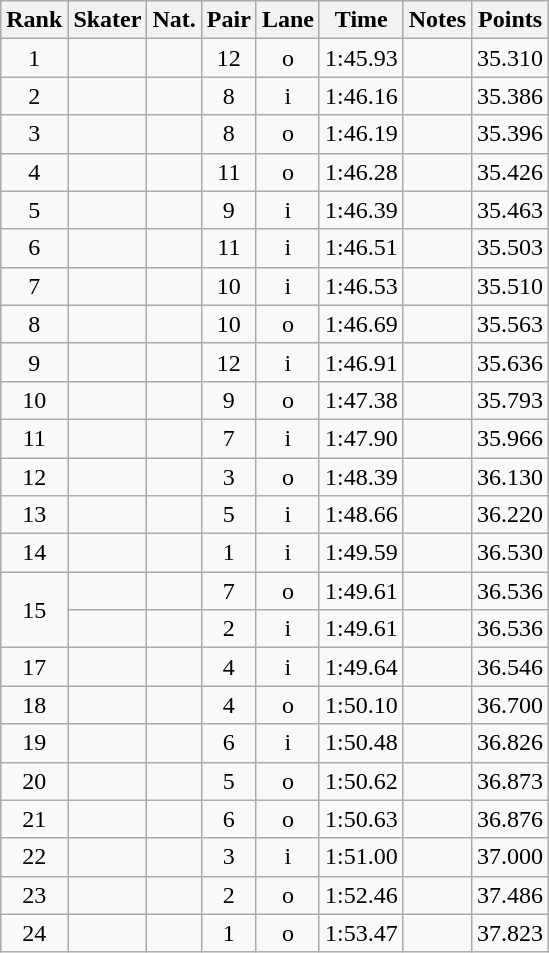<table class="wikitable sortable" border="1" style="text-align:center">
<tr>
<th>Rank</th>
<th>Skater</th>
<th>Nat.</th>
<th>Pair</th>
<th>Lane</th>
<th>Time</th>
<th>Notes</th>
<th>Points</th>
</tr>
<tr>
<td>1</td>
<td align=left></td>
<td></td>
<td>12</td>
<td>o</td>
<td>1:45.93</td>
<td></td>
<td>35.310</td>
</tr>
<tr>
<td>2</td>
<td align=left></td>
<td></td>
<td>8</td>
<td>i</td>
<td>1:46.16</td>
<td></td>
<td>35.386</td>
</tr>
<tr>
<td>3</td>
<td align=left></td>
<td></td>
<td>8</td>
<td>o</td>
<td>1:46.19</td>
<td></td>
<td>35.396</td>
</tr>
<tr>
<td>4</td>
<td align=left></td>
<td></td>
<td>11</td>
<td>o</td>
<td>1:46.28</td>
<td></td>
<td>35.426</td>
</tr>
<tr>
<td>5</td>
<td align=left></td>
<td></td>
<td>9</td>
<td>i</td>
<td>1:46.39</td>
<td></td>
<td>35.463</td>
</tr>
<tr>
<td>6</td>
<td align=left></td>
<td></td>
<td>11</td>
<td>i</td>
<td>1:46.51</td>
<td></td>
<td>35.503</td>
</tr>
<tr>
<td>7</td>
<td align=left></td>
<td></td>
<td>10</td>
<td>i</td>
<td>1:46.53</td>
<td></td>
<td>35.510</td>
</tr>
<tr>
<td>8</td>
<td align=left></td>
<td></td>
<td>10</td>
<td>o</td>
<td>1:46.69</td>
<td></td>
<td>35.563</td>
</tr>
<tr>
<td>9</td>
<td align=left></td>
<td></td>
<td>12</td>
<td>i</td>
<td>1:46.91</td>
<td></td>
<td>35.636</td>
</tr>
<tr>
<td>10</td>
<td align=left></td>
<td></td>
<td>9</td>
<td>o</td>
<td>1:47.38</td>
<td></td>
<td>35.793</td>
</tr>
<tr>
<td>11</td>
<td align=left></td>
<td></td>
<td>7</td>
<td>i</td>
<td>1:47.90</td>
<td></td>
<td>35.966</td>
</tr>
<tr>
<td>12</td>
<td align=left></td>
<td></td>
<td>3</td>
<td>o</td>
<td>1:48.39</td>
<td></td>
<td>36.130</td>
</tr>
<tr>
<td>13</td>
<td align=left></td>
<td></td>
<td>5</td>
<td>i</td>
<td>1:48.66</td>
<td></td>
<td>36.220</td>
</tr>
<tr>
<td>14</td>
<td align=left></td>
<td></td>
<td>1</td>
<td>i</td>
<td>1:49.59</td>
<td></td>
<td>36.530</td>
</tr>
<tr>
<td rowspan=2>15</td>
<td align=left></td>
<td></td>
<td>7</td>
<td>o</td>
<td>1:49.61</td>
<td></td>
<td>36.536</td>
</tr>
<tr>
<td align=left></td>
<td></td>
<td>2</td>
<td>i</td>
<td>1:49.61</td>
<td></td>
<td>36.536</td>
</tr>
<tr>
<td>17</td>
<td align=left></td>
<td></td>
<td>4</td>
<td>i</td>
<td>1:49.64</td>
<td></td>
<td>36.546</td>
</tr>
<tr>
<td>18</td>
<td align=left></td>
<td></td>
<td>4</td>
<td>o</td>
<td>1:50.10</td>
<td></td>
<td>36.700</td>
</tr>
<tr>
<td>19</td>
<td align=left></td>
<td></td>
<td>6</td>
<td>i</td>
<td>1:50.48</td>
<td></td>
<td>36.826</td>
</tr>
<tr>
<td>20</td>
<td align=left></td>
<td></td>
<td>5</td>
<td>o</td>
<td>1:50.62</td>
<td></td>
<td>36.873</td>
</tr>
<tr>
<td>21</td>
<td align=left></td>
<td></td>
<td>6</td>
<td>o</td>
<td>1:50.63</td>
<td></td>
<td>36.876</td>
</tr>
<tr>
<td>22</td>
<td align=left></td>
<td></td>
<td>3</td>
<td>i</td>
<td>1:51.00</td>
<td></td>
<td>37.000</td>
</tr>
<tr>
<td>23</td>
<td align=left></td>
<td></td>
<td>2</td>
<td>o</td>
<td>1:52.46</td>
<td></td>
<td>37.486</td>
</tr>
<tr>
<td>24</td>
<td align=left></td>
<td></td>
<td>1</td>
<td>o</td>
<td>1:53.47</td>
<td></td>
<td>37.823</td>
</tr>
</table>
